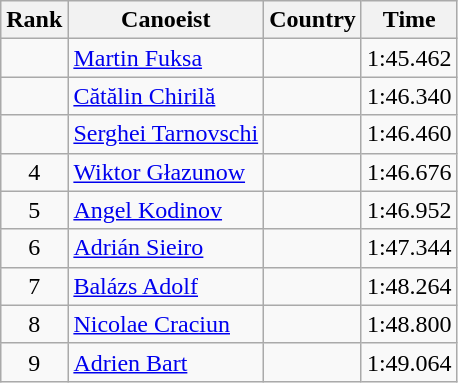<table class="wikitable" style="text-align:center">
<tr>
<th>Rank</th>
<th>Canoeist</th>
<th>Country</th>
<th>Time</th>
</tr>
<tr>
<td></td>
<td align=left><a href='#'>Martin Fuksa</a></td>
<td align=left></td>
<td>1:45.462 <strong></strong></td>
</tr>
<tr>
<td></td>
<td align=left><a href='#'>Cătălin Chirilă</a></td>
<td align=left></td>
<td>1:46.340</td>
</tr>
<tr>
<td></td>
<td align=left><a href='#'>Serghei Tarnovschi</a></td>
<td align=left></td>
<td>1:46.460</td>
</tr>
<tr>
<td>4</td>
<td align=left><a href='#'>Wiktor Głazunow</a></td>
<td align=left></td>
<td>1:46.676</td>
</tr>
<tr>
<td>5</td>
<td align=left><a href='#'>Angel Kodinov</a></td>
<td align=left></td>
<td>1:46.952</td>
</tr>
<tr>
<td>6</td>
<td align=left><a href='#'>Adrián Sieiro</a></td>
<td align=left></td>
<td>1:47.344</td>
</tr>
<tr>
<td>7</td>
<td align=left><a href='#'>Balázs Adolf</a></td>
<td align=left></td>
<td>1:48.264</td>
</tr>
<tr>
<td>8</td>
<td align=left><a href='#'>Nicolae Craciun</a></td>
<td align=left></td>
<td>1:48.800</td>
</tr>
<tr>
<td>9</td>
<td align=left><a href='#'>Adrien Bart</a></td>
<td align=left></td>
<td>1:49.064</td>
</tr>
</table>
